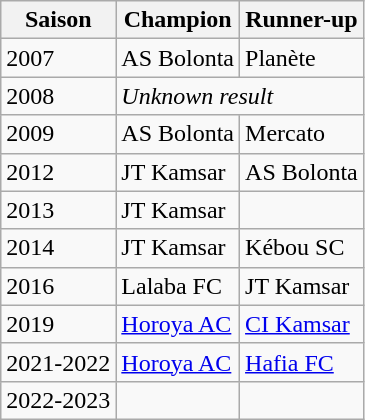<table class="wikitable center">
<tr>
<th scope="row">Saison</th>
<th scope="row">Champion</th>
<th scope="row">Runner-up</th>
</tr>
<tr>
<td>2007</td>
<td>AS Bolonta</td>
<td>Planète</td>
</tr>
<tr>
<td>2008</td>
<td colspan="2"><em>Unknown result</em></td>
</tr>
<tr>
<td>2009</td>
<td>AS Bolonta</td>
<td>Mercato</td>
</tr>
<tr>
<td>2012</td>
<td>JT Kamsar</td>
<td>AS Bolonta</td>
</tr>
<tr>
<td>2013</td>
<td>JT Kamsar</td>
<td></td>
</tr>
<tr>
<td>2014</td>
<td>JT Kamsar</td>
<td>Kébou SC</td>
</tr>
<tr>
<td>2016</td>
<td>Lalaba FC</td>
<td>JT Kamsar</td>
</tr>
<tr>
<td>2019</td>
<td><a href='#'>Horoya AC</a></td>
<td><a href='#'>CI Kamsar</a></td>
</tr>
<tr>
<td>2021-2022</td>
<td><a href='#'>Horoya AC</a></td>
<td><a href='#'>Hafia FC</a></td>
</tr>
<tr>
<td>2022-2023</td>
<td></td>
<td></td>
</tr>
</table>
